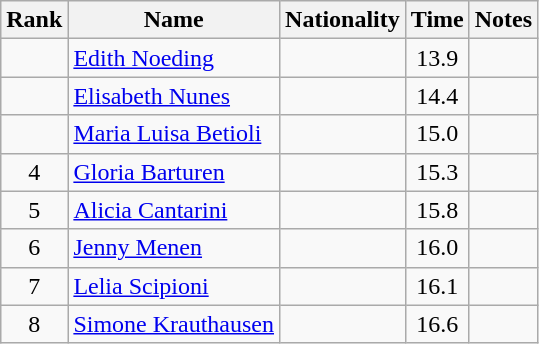<table class="wikitable sortable" style="text-align:center">
<tr>
<th>Rank</th>
<th>Name</th>
<th>Nationality</th>
<th>Time</th>
<th>Notes</th>
</tr>
<tr>
<td></td>
<td align=left><a href='#'>Edith Noeding</a></td>
<td align=left></td>
<td>13.9</td>
<td></td>
</tr>
<tr>
<td></td>
<td align=left><a href='#'>Elisabeth Nunes</a></td>
<td align=left></td>
<td>14.4</td>
<td></td>
</tr>
<tr>
<td></td>
<td align=left><a href='#'>Maria Luisa Betioli</a></td>
<td align=left></td>
<td>15.0</td>
<td></td>
</tr>
<tr>
<td>4</td>
<td align=left><a href='#'>Gloria Barturen</a></td>
<td align=left></td>
<td>15.3</td>
<td></td>
</tr>
<tr>
<td>5</td>
<td align=left><a href='#'>Alicia Cantarini</a></td>
<td align=left></td>
<td>15.8</td>
<td></td>
</tr>
<tr>
<td>6</td>
<td align=left><a href='#'>Jenny Menen</a></td>
<td align=left></td>
<td>16.0</td>
<td></td>
</tr>
<tr>
<td>7</td>
<td align=left><a href='#'>Lelia Scipioni</a></td>
<td align=left></td>
<td>16.1</td>
<td></td>
</tr>
<tr>
<td>8</td>
<td align=left><a href='#'>Simone Krauthausen</a></td>
<td align=left></td>
<td>16.6</td>
<td></td>
</tr>
</table>
